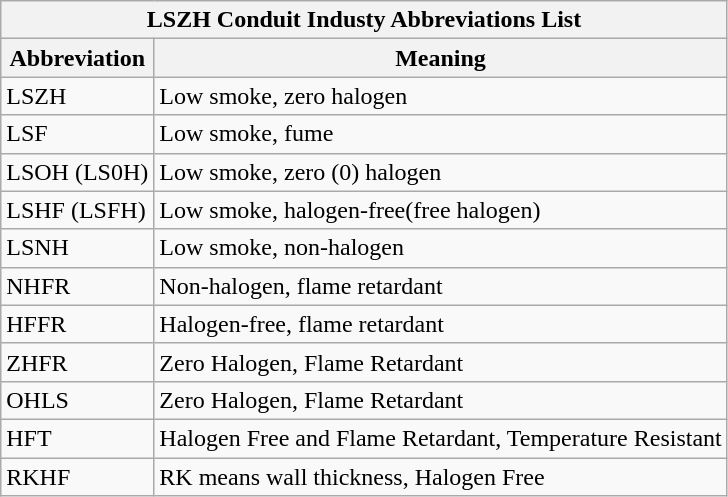<table class="wikitable">
<tr>
<th colspan="2">LSZH Conduit Industy Abbreviations List</th>
</tr>
<tr>
<th>Abbreviation</th>
<th>Meaning</th>
</tr>
<tr>
<td>LSZH</td>
<td>Low smoke, zero halogen</td>
</tr>
<tr>
<td>LSF</td>
<td>Low smoke, fume</td>
</tr>
<tr>
<td>LSOH (LS0H)</td>
<td>Low smoke, zero (0) halogen</td>
</tr>
<tr>
<td>LSHF (LSFH)</td>
<td>Low smoke, halogen-free(free halogen)</td>
</tr>
<tr>
<td>LSNH</td>
<td>Low smoke, non-halogen</td>
</tr>
<tr>
<td>NHFR</td>
<td>Non-halogen, flame retardant</td>
</tr>
<tr>
<td>HFFR</td>
<td>Halogen-free, flame retardant</td>
</tr>
<tr>
<td>ZHFR</td>
<td>Zero Halogen, Flame Retardant</td>
</tr>
<tr>
<td>OHLS</td>
<td>Zero Halogen, Flame Retardant</td>
</tr>
<tr>
<td>HFT</td>
<td>Halogen Free and Flame Retardant, Temperature Resistant</td>
</tr>
<tr>
<td>RKHF</td>
<td>RK means wall thickness, Halogen Free</td>
</tr>
</table>
